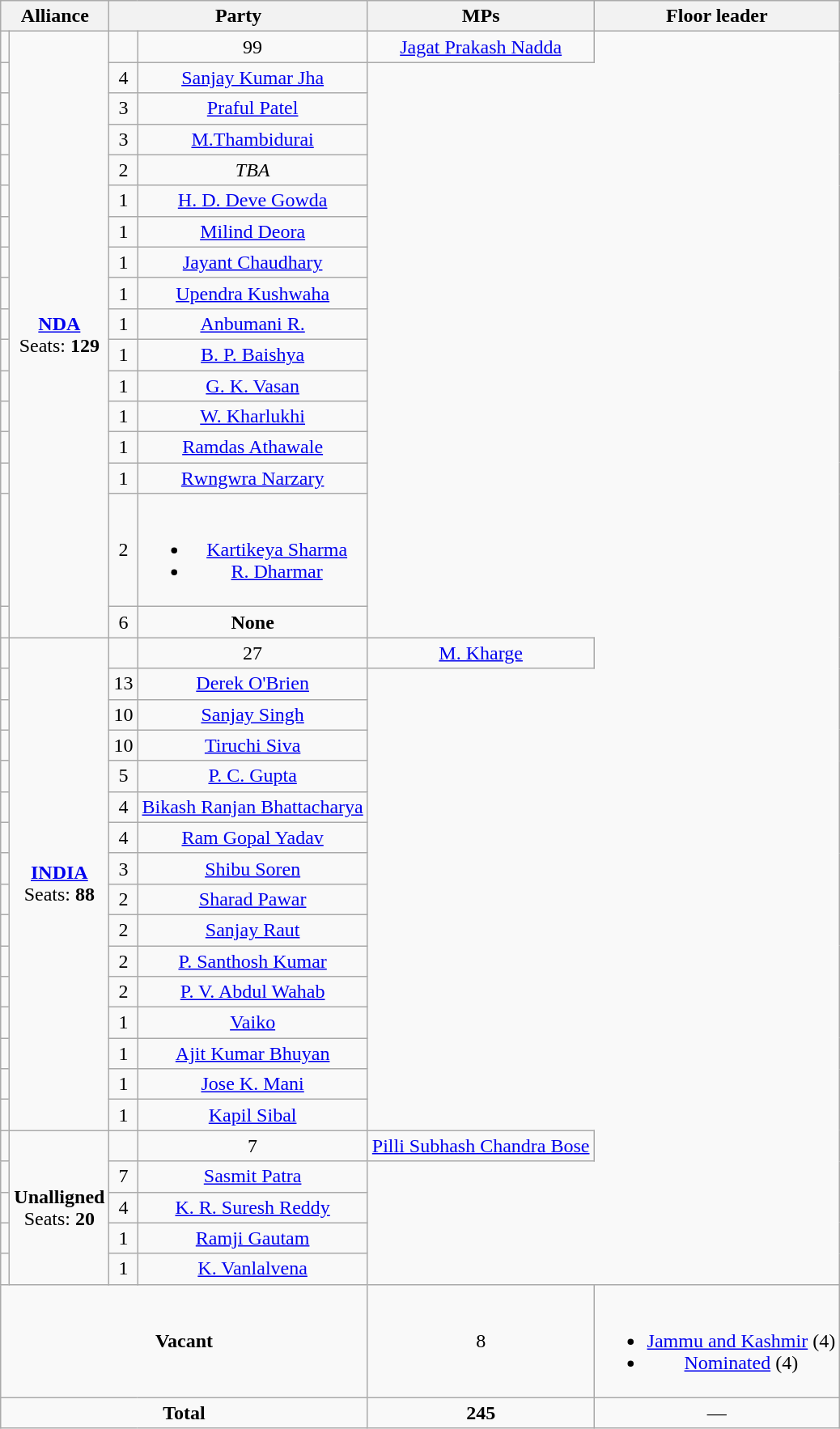<table class="wikitable sortable" style="text-align:center;">
<tr>
<th colspan="2">Alliance</th>
<th colspan=2>Party</th>
<th>MPs</th>
<th>Floor leader</th>
</tr>
<tr>
<td></td>
<td rowspan="17"><strong><a href='#'>NDA</a></strong><br>Seats: <strong>129</strong></td>
<td></td>
<td>99</td>
<td><a href='#'>Jagat Prakash Nadda</a></td>
</tr>
<tr>
<td></td>
<td>4</td>
<td><a href='#'>Sanjay Kumar Jha</a></td>
</tr>
<tr>
<td></td>
<td>3</td>
<td><a href='#'>Praful Patel</a></td>
</tr>
<tr>
<td></td>
<td>3</td>
<td><a href='#'>M.Thambidurai</a></td>
</tr>
<tr>
<td></td>
<td>2</td>
<td><em>TBA</em></td>
</tr>
<tr>
<td></td>
<td>1</td>
<td><a href='#'>H. D. Deve Gowda</a></td>
</tr>
<tr>
<td></td>
<td>1</td>
<td><a href='#'>Milind Deora</a></td>
</tr>
<tr>
<td></td>
<td>1</td>
<td><a href='#'>Jayant Chaudhary</a></td>
</tr>
<tr>
<td></td>
<td>1</td>
<td><a href='#'>Upendra Kushwaha</a></td>
</tr>
<tr>
<td></td>
<td>1</td>
<td><a href='#'>Anbumani R.</a></td>
</tr>
<tr>
<td></td>
<td>1</td>
<td><a href='#'>B. P. Baishya</a></td>
</tr>
<tr>
<td></td>
<td>1</td>
<td><a href='#'>G. K. Vasan</a></td>
</tr>
<tr>
<td></td>
<td>1</td>
<td><a href='#'>W. Kharlukhi</a></td>
</tr>
<tr>
<td></td>
<td>1</td>
<td><a href='#'>Ramdas Athawale</a></td>
</tr>
<tr>
<td></td>
<td>1</td>
<td><a href='#'>Rwngwra Narzary</a></td>
</tr>
<tr>
<td></td>
<td>2</td>
<td><br><ul><li><a href='#'>Kartikeya Sharma</a></li><li><a href='#'>R. Dharmar</a></li></ul></td>
</tr>
<tr>
<td></td>
<td>6</td>
<td><strong>None</strong></td>
</tr>
<tr>
<td></td>
<td rowspan="16"><strong><a href='#'>INDIA</a></strong><br>Seats: <strong>88</strong></td>
<td></td>
<td>27</td>
<td><a href='#'>M. Kharge</a></td>
</tr>
<tr>
<td></td>
<td>13</td>
<td><a href='#'>Derek O'Brien</a></td>
</tr>
<tr>
<td></td>
<td>10</td>
<td><a href='#'>Sanjay Singh</a></td>
</tr>
<tr>
<td></td>
<td>10</td>
<td><a href='#'>Tiruchi Siva</a></td>
</tr>
<tr>
<td></td>
<td>5</td>
<td><a href='#'>P. C. Gupta</a></td>
</tr>
<tr>
<td></td>
<td>4</td>
<td><a href='#'>Bikash Ranjan Bhattacharya</a></td>
</tr>
<tr>
<td></td>
<td>4</td>
<td><a href='#'>Ram Gopal Yadav</a></td>
</tr>
<tr>
<td></td>
<td>3</td>
<td><a href='#'>Shibu Soren</a></td>
</tr>
<tr>
<td></td>
<td>2</td>
<td><a href='#'>Sharad Pawar</a></td>
</tr>
<tr>
<td></td>
<td>2</td>
<td><a href='#'>Sanjay Raut</a></td>
</tr>
<tr>
<td></td>
<td>2</td>
<td><a href='#'>P. Santhosh Kumar</a></td>
</tr>
<tr>
<td></td>
<td>2</td>
<td><a href='#'>P. V. Abdul Wahab</a></td>
</tr>
<tr>
<td></td>
<td>1</td>
<td><a href='#'>Vaiko</a></td>
</tr>
<tr>
<td></td>
<td>1</td>
<td><a href='#'>Ajit Kumar Bhuyan</a></td>
</tr>
<tr>
<td></td>
<td>1</td>
<td><a href='#'>Jose K. Mani</a></td>
</tr>
<tr>
<td></td>
<td>1</td>
<td><a href='#'>Kapil Sibal</a></td>
</tr>
<tr>
<td></td>
<td rowspan="5"><strong>Unalligned</strong><br>Seats: <strong>20</strong></td>
<td></td>
<td>7</td>
<td><a href='#'>Pilli Subhash Chandra Bose</a></td>
</tr>
<tr>
<td></td>
<td>7</td>
<td><a href='#'>Sasmit Patra</a></td>
</tr>
<tr>
<td></td>
<td>4</td>
<td><a href='#'>K. R. Suresh Reddy</a></td>
</tr>
<tr>
<td></td>
<td>1</td>
<td><a href='#'>Ramji Gautam</a></td>
</tr>
<tr>
<td></td>
<td>1</td>
<td><a href='#'>K. Vanlalvena</a></td>
</tr>
<tr>
<td colspan="4"colspan="4"><strong>Vacant</strong></td>
<td>8</td>
<td><br><ul><li><a href='#'>Jammu and Kashmir</a> (4)</li><li><a href='#'>Nominated</a> (4)</li></ul></td>
</tr>
<tr>
<td colspan="4"><strong>Total</strong></td>
<td><strong>245</strong></td>
<td>—</td>
</tr>
</table>
